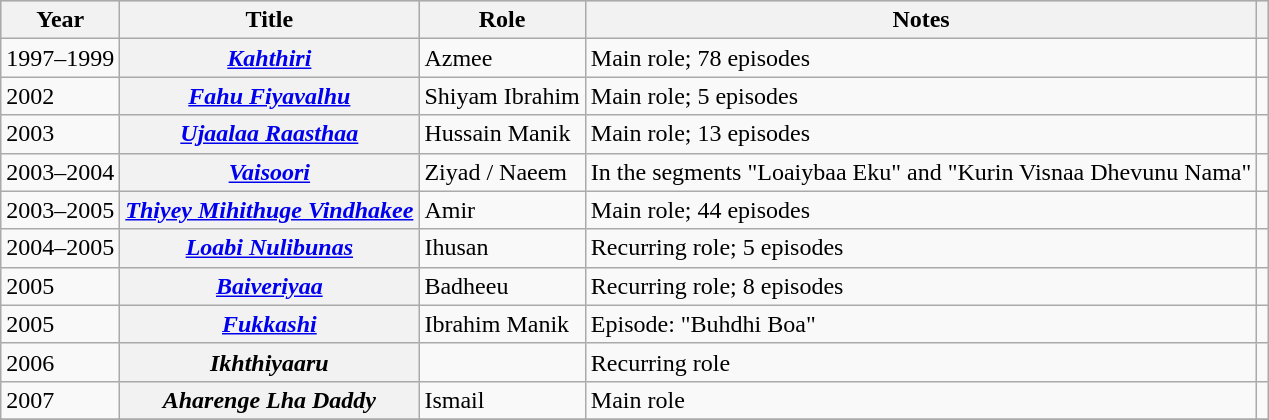<table class="wikitable sortable plainrowheaders">
<tr style="background:#ccc; text-align:center;">
<th scope="col">Year</th>
<th scope="col">Title</th>
<th scope="col">Role</th>
<th scope="col">Notes</th>
<th scope="col" class="unsortable"></th>
</tr>
<tr>
<td>1997–1999</td>
<th scope="row"><em><a href='#'>Kahthiri</a></em></th>
<td>Azmee</td>
<td>Main role; 78 episodes</td>
<td style="text-align: center;"></td>
</tr>
<tr>
<td>2002</td>
<th scope="row"><em><a href='#'>Fahu Fiyavalhu</a></em></th>
<td>Shiyam Ibrahim</td>
<td>Main role; 5 episodes</td>
<td style="text-align: center;"></td>
</tr>
<tr>
<td>2003</td>
<th scope="row"><em><a href='#'>Ujaalaa Raasthaa</a></em></th>
<td>Hussain Manik</td>
<td>Main role; 13 episodes</td>
<td style="text-align: center;"></td>
</tr>
<tr>
<td>2003–2004</td>
<th scope="row"><em><a href='#'>Vaisoori</a></em></th>
<td>Ziyad / Naeem</td>
<td>In the segments "Loaiybaa Eku" and "Kurin Visnaa Dhevunu Nama"</td>
<td style="text-align: center;"></td>
</tr>
<tr>
<td>2003–2005</td>
<th scope="row"><em><a href='#'>Thiyey Mihithuge Vindhakee</a></em></th>
<td>Amir</td>
<td>Main role; 44 episodes</td>
<td style="text-align: center;"></td>
</tr>
<tr>
<td>2004–2005</td>
<th scope="row"><em><a href='#'>Loabi Nulibunas</a></em></th>
<td>Ihusan</td>
<td>Recurring role; 5 episodes</td>
<td style="text-align: center;"></td>
</tr>
<tr>
<td>2005</td>
<th scope="row"><em><a href='#'>Baiveriyaa</a></em></th>
<td>Badheeu</td>
<td>Recurring role; 8 episodes</td>
<td style="text-align: center;"></td>
</tr>
<tr>
<td>2005</td>
<th scope="row"><em><a href='#'>Fukkashi</a></em></th>
<td>Ibrahim Manik</td>
<td>Episode: "Buhdhi Boa"</td>
<td style="text-align: center;"></td>
</tr>
<tr>
<td>2006</td>
<th scope="row"><em>Ikhthiyaaru</em></th>
<td></td>
<td>Recurring role</td>
<td></td>
</tr>
<tr>
<td>2007</td>
<th scope="row"><em>Aharenge Lha Daddy</em></th>
<td>Ismail</td>
<td>Main role</td>
<td style="text-align: center;"></td>
</tr>
<tr>
</tr>
</table>
